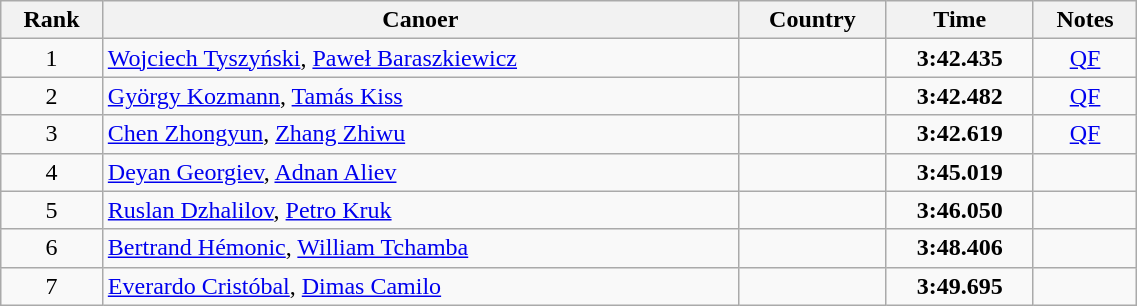<table class="wikitable sortable" width=60% style="text-align:center">
<tr>
<th>Rank</th>
<th>Canoer</th>
<th>Country</th>
<th>Time</th>
<th>Notes</th>
</tr>
<tr>
<td>1</td>
<td align=left><a href='#'>Wojciech Tyszyński</a>, <a href='#'>Paweł Baraszkiewicz</a></td>
<td align=left></td>
<td><strong>3:42.435</strong></td>
<td><a href='#'>QF</a></td>
</tr>
<tr>
<td>2</td>
<td align=left><a href='#'>György Kozmann</a>, <a href='#'>Tamás Kiss</a></td>
<td align=left></td>
<td><strong>3:42.482</strong></td>
<td><a href='#'>QF</a></td>
</tr>
<tr>
<td>3</td>
<td align=left><a href='#'>Chen Zhongyun</a>, <a href='#'>Zhang Zhiwu</a></td>
<td align=left></td>
<td><strong>3:42.619</strong></td>
<td><a href='#'>QF</a></td>
</tr>
<tr>
<td>4</td>
<td align=left><a href='#'>Deyan Georgiev</a>, <a href='#'>Adnan Aliev</a></td>
<td align=left></td>
<td><strong>3:45.019</strong></td>
<td></td>
</tr>
<tr>
<td>5</td>
<td align=left><a href='#'>Ruslan Dzhalilov</a>, <a href='#'>Petro Kruk</a></td>
<td align=left></td>
<td><strong>3:46.050</strong></td>
<td></td>
</tr>
<tr>
<td>6</td>
<td align=left><a href='#'>Bertrand Hémonic</a>, <a href='#'>William Tchamba</a></td>
<td align=left></td>
<td><strong>3:48.406</strong></td>
<td></td>
</tr>
<tr>
<td>7</td>
<td align=left><a href='#'>Everardo Cristóbal</a>, <a href='#'>Dimas Camilo</a></td>
<td align=left></td>
<td><strong>3:49.695</strong></td>
<td></td>
</tr>
</table>
